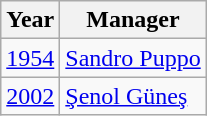<table class="wikitable">
<tr>
<th>Year</th>
<th>Manager</th>
</tr>
<tr>
<td align=center><a href='#'>1954</a></td>
<td> <a href='#'>Sandro Puppo</a></td>
</tr>
<tr>
<td align=center><a href='#'>2002</a></td>
<td> <a href='#'>Şenol Güneş</a></td>
</tr>
</table>
